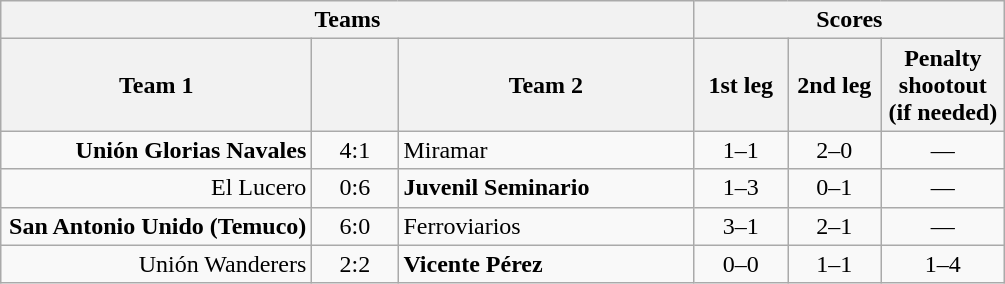<table class="wikitable" style="text-align: center;">
<tr>
<th colspan=3>Teams</th>
<th colspan=3>Scores</th>
</tr>
<tr>
<th width="200">Team 1</th>
<th width="50"></th>
<th width="190">Team 2</th>
<th width="55">1st leg</th>
<th width="55">2nd leg</th>
<th width="75">Penalty shootout (if needed)</th>
</tr>
<tr>
<td align=right><strong>Unión Glorias Navales</strong></td>
<td>4:1</td>
<td align=left>Miramar</td>
<td>1–1</td>
<td>2–0</td>
<td>—</td>
</tr>
<tr>
<td align=right>El Lucero</td>
<td>0:6</td>
<td align=left><strong>Juvenil Seminario</strong></td>
<td>1–3</td>
<td>0–1</td>
<td>—</td>
</tr>
<tr>
<td align=right><strong>San Antonio Unido (Temuco)</strong></td>
<td>6:0</td>
<td align=left>Ferroviarios</td>
<td>3–1</td>
<td>2–1</td>
<td>—</td>
</tr>
<tr>
<td align=right>Unión Wanderers</td>
<td>2:2</td>
<td align=left><strong>Vicente Pérez</strong></td>
<td>0–0</td>
<td>1–1</td>
<td>1–4</td>
</tr>
</table>
